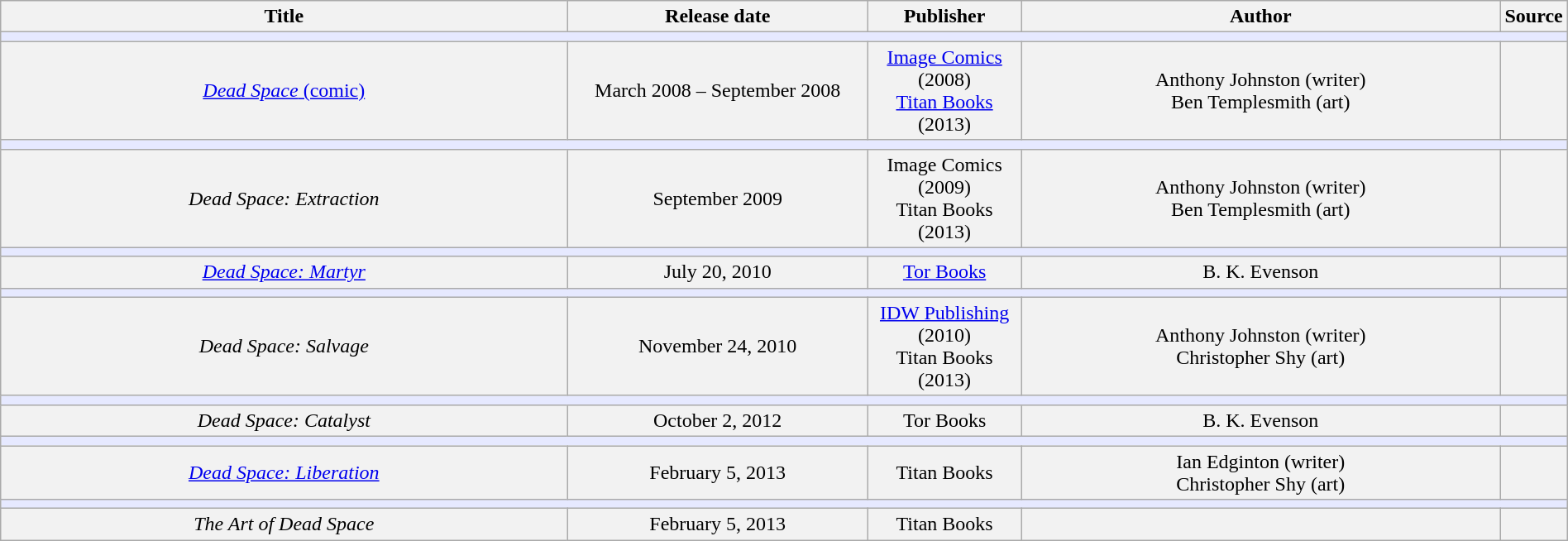<table class="wikitable" style="width:100%;">
<tr style="text-align: center;">
<th colspan="2" style="width:38%;">Title</th>
<th style="width:20%;">Release date</th>
<th style="width:10%;">Publisher</th>
<th style="width:62%;">Author</th>
<th style="width:2%;">Source</th>
</tr>
<tr>
<td colspan="6" style="background:#e6e9ff;"></td>
</tr>
<tr style="background:#f2f2f2; text-align:center;">
<td colspan="2"><a href='#'><em>Dead Space</em> (comic)</a></td>
<td>March 2008 – September 2008</td>
<td><a href='#'>Image Comics</a> (2008)<br><a href='#'>Titan Books</a> (2013)</td>
<td>Anthony Johnston (writer)<br>Ben Templesmith (art)</td>
<td></td>
</tr>
<tr>
<td colspan="6" style="background:#e6e9ff;"></td>
</tr>
<tr style="background:#f2f2f2; text-align:center;">
<td colspan="2"><em>Dead Space: Extraction</em></td>
<td>September 2009</td>
<td>Image Comics (2009)<br>Titan Books (2013)</td>
<td>Anthony Johnston (writer)<br>Ben Templesmith (art)</td>
<td></td>
</tr>
<tr>
<td colspan="6" style="background:#e6e9ff;"></td>
</tr>
<tr style="background:#f2f2f2; text-align:center;">
<td colspan="2"><em><a href='#'>Dead Space: Martyr</a></em></td>
<td>July 20, 2010</td>
<td><a href='#'>Tor Books</a></td>
<td>B. K. Evenson</td>
<td></td>
</tr>
<tr>
<td colspan="6" style="background:#e6e9ff;"></td>
</tr>
<tr style="background:#f2f2f2; text-align:center;">
<td colspan="2"><em>Dead Space: Salvage</em></td>
<td>November 24, 2010</td>
<td><a href='#'>IDW Publishing</a> (2010)<br>Titan Books (2013)</td>
<td>Anthony Johnston (writer)<br>Christopher Shy (art)</td>
<td></td>
</tr>
<tr>
<td colspan="6" style="background:#e6e9ff;"></td>
</tr>
<tr style="background:#f2f2f2; text-align:center;">
<td colspan="2"><em>Dead Space: Catalyst</em></td>
<td>October 2, 2012</td>
<td>Tor Books</td>
<td>B. K. Evenson</td>
<td></td>
</tr>
<tr>
<td colspan="6" style="background:#e6e9ff;"></td>
</tr>
<tr style="background:#f2f2f2; text-align:center;">
<td colspan="2"><em><a href='#'>Dead Space: Liberation</a></em></td>
<td>February 5, 2013</td>
<td>Titan Books</td>
<td>Ian Edginton (writer)<br>Christopher Shy (art)</td>
<td></td>
</tr>
<tr>
<td colspan="6" style="background:#e6e9ff;"></td>
</tr>
<tr style="background:#f2f2f2; text-align:center;">
<td colspan="2"><em>The Art of Dead Space</em></td>
<td>February 5, 2013</td>
<td>Titan Books</td>
<td></td>
<td></td>
</tr>
</table>
